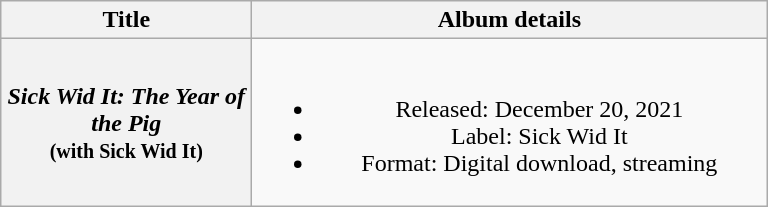<table class="wikitable plainrowheaders" style="text-align:center;">
<tr>
<th scope="col" style="width:10em;">Title</th>
<th scope="col" style="width:21em;">Album details</th>
</tr>
<tr>
<th scope="row"><em>Sick Wid It: The Year of the Pig</em><br><small>(with Sick Wid It)</small></th>
<td><br><ul><li>Released: December 20, 2021</li><li>Label: Sick Wid It</li><li>Format: Digital download, streaming</li></ul></td>
</tr>
</table>
